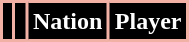<table class="wikitable sortable">
<tr>
<th style="background:#000000; color:#FFFFFF; border:2px solid #F1B1A5;" scope="col"></th>
<th style="background:#000000; color:#FFFFFF; border:2px solid #F1B1A5;" scope="col"></th>
<th style="background:#000000; color:#FFFFFF; border:2px solid #F1B1A5;" scope="col">Nation</th>
<th style="background:#000000; color:#FFFFFF; border:2px solid #F1B1A5;" scope="col">Player<br>



























</th>
</tr>
</table>
